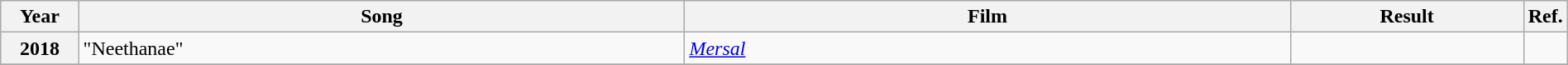<table class="wikitable plainrowheaders" width="100%" textcolor:#000;">
<tr>
<th scope="col" width=5%><strong>Year</strong></th>
<th scope="col" width=39%><strong>Song</strong></th>
<th scope="col" width=39%><strong>Film</strong></th>
<th scope="col" width=15%><strong>Result</strong></th>
<th scope="col" width=2%><strong>Ref.</strong></th>
</tr>
<tr>
<th scope="row">2018</th>
<td>"Neethanae"</td>
<td><a href='#'><em>Mersal</em></a></td>
<td></td>
<td></td>
</tr>
<tr>
</tr>
</table>
